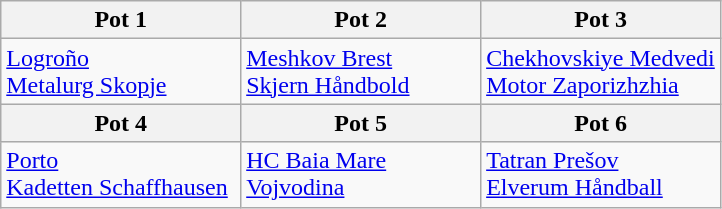<table class="wikitable">
<tr>
<th style="width:33.3%;">Pot 1</th>
<th style="width:33.3%;">Pot 2</th>
<th style="width:33.3%;">Pot 3</th>
</tr>
<tr>
<td valign="top"> <a href='#'>Logroño</a><br> <a href='#'>Metalurg Skopje</a></td>
<td valign="top"> <a href='#'>Meshkov Brest</a><br> <a href='#'>Skjern Håndbold</a></td>
<td valign="top"> <a href='#'>Chekhovskiye Medvedi</a><br> <a href='#'>Motor Zaporizhzhia</a></td>
</tr>
<tr>
<th>Pot 4</th>
<th>Pot 5</th>
<th>Pot 6</th>
</tr>
<tr>
<td valign="top"> <a href='#'>Porto</a><br> <a href='#'>Kadetten Schaffhausen</a></td>
<td valign="top"> <a href='#'>HC Baia Mare</a><br> <a href='#'>Vojvodina</a></td>
<td valign="top"> <a href='#'>Tatran Prešov</a><br> <a href='#'>Elverum Håndball</a></td>
</tr>
</table>
